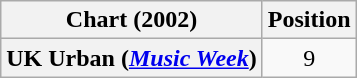<table class="wikitable plainrowheaders" style="text-align:center">
<tr>
<th scope="col">Chart (2002)</th>
<th scope="col">Position</th>
</tr>
<tr>
<th scope="row">UK Urban (<em><a href='#'>Music Week</a></em>)</th>
<td>9</td>
</tr>
</table>
